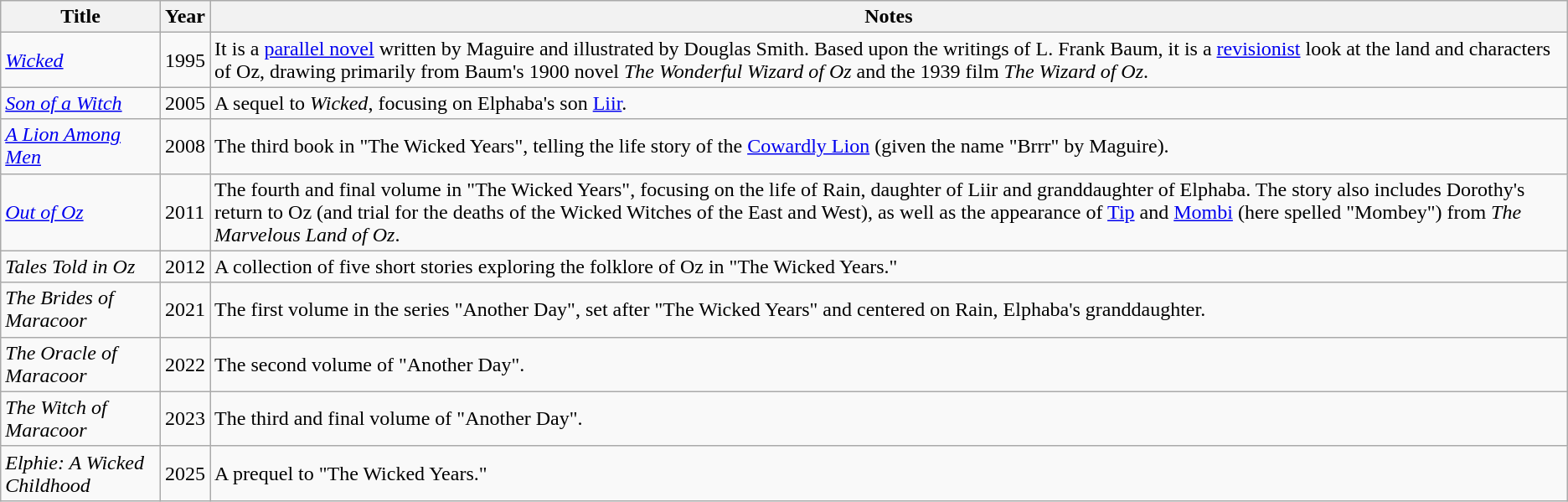<table class="wikitable sortable">
<tr>
<th>Title</th>
<th>Year</th>
<th>Notes</th>
</tr>
<tr>
<td><em><a href='#'>Wicked</a></em></td>
<td>1995</td>
<td>It is a <a href='#'>parallel novel</a> written by Maguire and illustrated by Douglas Smith. Based upon the writings of L. Frank Baum, it is a <a href='#'>revisionist</a> look at the land and characters of Oz, drawing primarily from Baum's 1900 novel <em>The Wonderful Wizard of Oz</em> and the 1939 film <em>The Wizard of Oz</em>.</td>
</tr>
<tr>
<td><em><a href='#'>Son of a Witch</a></em></td>
<td>2005</td>
<td>A sequel to <em>Wicked</em>, focusing on Elphaba's son <a href='#'>Liir</a>.</td>
</tr>
<tr>
<td><em><a href='#'>A Lion Among Men</a></em></td>
<td>2008</td>
<td>The third book in "The Wicked Years", telling the life story of the <a href='#'>Cowardly Lion</a> (given the name "Brrr" by Maguire).</td>
</tr>
<tr>
<td><em><a href='#'>Out of Oz</a></em></td>
<td>2011</td>
<td>The fourth and final volume in "The Wicked Years", focusing on the life of Rain, daughter of Liir and granddaughter of Elphaba.  The story also includes Dorothy's return to Oz (and trial for the deaths of the Wicked Witches of the East and West), as well as the appearance of <a href='#'>Tip</a> and <a href='#'>Mombi</a> (here spelled "Mombey") from <em>The Marvelous Land of Oz</em>.</td>
</tr>
<tr>
<td><em>Tales Told in Oz</em></td>
<td>2012</td>
<td>A collection of five short stories exploring the folklore of Oz in "The Wicked Years."</td>
</tr>
<tr>
<td><em>The Brides of Maracoor</em></td>
<td>2021</td>
<td>The first volume in the series "Another Day", set after "The Wicked Years" and centered on Rain, Elphaba's granddaughter.</td>
</tr>
<tr>
<td><em>The Oracle of Maracoor</em></td>
<td>2022</td>
<td>The second volume of "Another Day".</td>
</tr>
<tr>
<td><em>The Witch of Maracoor</em></td>
<td>2023</td>
<td>The third and final volume of "Another Day".</td>
</tr>
<tr>
<td><em>Elphie: A Wicked Childhood</em></td>
<td>2025</td>
<td>A prequel to "The Wicked Years."</td>
</tr>
</table>
